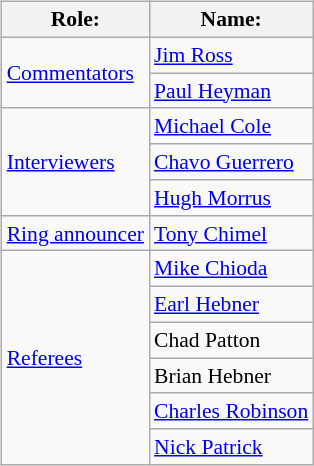<table class=wikitable style="font-size:90%; margin: 0.5em 0 0.5em 1em; float: right; clear: right;">
<tr>
<th>Role:</th>
<th>Name:</th>
</tr>
<tr>
<td rowspan="2"><a href='#'>Commentators</a></td>
<td><a href='#'>Jim Ross</a></td>
</tr>
<tr>
<td><a href='#'>Paul Heyman</a></td>
</tr>
<tr>
<td rowspan="3"><a href='#'>Interviewers</a></td>
<td><a href='#'>Michael Cole</a></td>
</tr>
<tr>
<td><a href='#'>Chavo Guerrero</a></td>
</tr>
<tr>
<td><a href='#'>Hugh Morrus</a></td>
</tr>
<tr>
<td><a href='#'>Ring announcer</a></td>
<td><a href='#'>Tony Chimel</a></td>
</tr>
<tr>
<td rowspan="6"><a href='#'>Referees</a></td>
<td><a href='#'>Mike Chioda</a></td>
</tr>
<tr>
<td><a href='#'>Earl Hebner</a></td>
</tr>
<tr>
<td>Chad Patton</td>
</tr>
<tr>
<td>Brian Hebner</td>
</tr>
<tr>
<td><a href='#'>Charles Robinson</a></td>
</tr>
<tr>
<td><a href='#'>Nick Patrick</a></td>
</tr>
</table>
